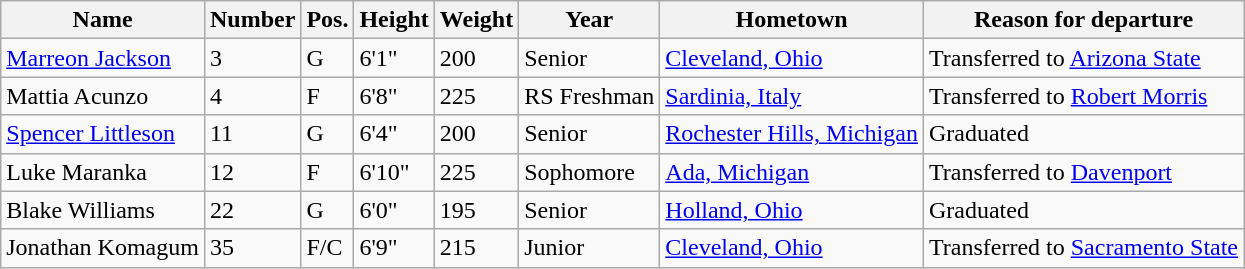<table class="wikitable sortable" border="1">
<tr>
<th>Name</th>
<th>Number</th>
<th>Pos.</th>
<th>Height</th>
<th>Weight</th>
<th>Year</th>
<th>Hometown</th>
<th class="unsortable">Reason for departure</th>
</tr>
<tr>
<td><a href='#'>Marreon Jackson</a></td>
<td>3</td>
<td>G</td>
<td>6'1"</td>
<td>200</td>
<td>Senior</td>
<td><a href='#'>Cleveland, Ohio</a></td>
<td>Transferred to <a href='#'>Arizona State</a></td>
</tr>
<tr>
<td>Mattia Acunzo</td>
<td>4</td>
<td>F</td>
<td>6'8"</td>
<td>225</td>
<td>RS Freshman</td>
<td><a href='#'>Sardinia, Italy</a></td>
<td>Transferred to <a href='#'>Robert Morris</a></td>
</tr>
<tr>
<td><a href='#'>Spencer Littleson</a></td>
<td>11</td>
<td>G</td>
<td>6'4"</td>
<td>200</td>
<td>Senior</td>
<td><a href='#'>Rochester Hills, Michigan</a></td>
<td>Graduated</td>
</tr>
<tr>
<td>Luke Maranka</td>
<td>12</td>
<td>F</td>
<td>6'10"</td>
<td>225</td>
<td>Sophomore</td>
<td><a href='#'>Ada, Michigan</a></td>
<td>Transferred to <a href='#'>Davenport</a></td>
</tr>
<tr>
<td>Blake Williams</td>
<td>22</td>
<td>G</td>
<td>6'0"</td>
<td>195</td>
<td>Senior</td>
<td><a href='#'>Holland, Ohio</a></td>
<td>Graduated</td>
</tr>
<tr>
<td>Jonathan Komagum</td>
<td>35</td>
<td>F/C</td>
<td>6'9"</td>
<td>215</td>
<td>Junior</td>
<td><a href='#'>Cleveland, Ohio</a></td>
<td>Transferred to <a href='#'>Sacramento State</a></td>
</tr>
</table>
